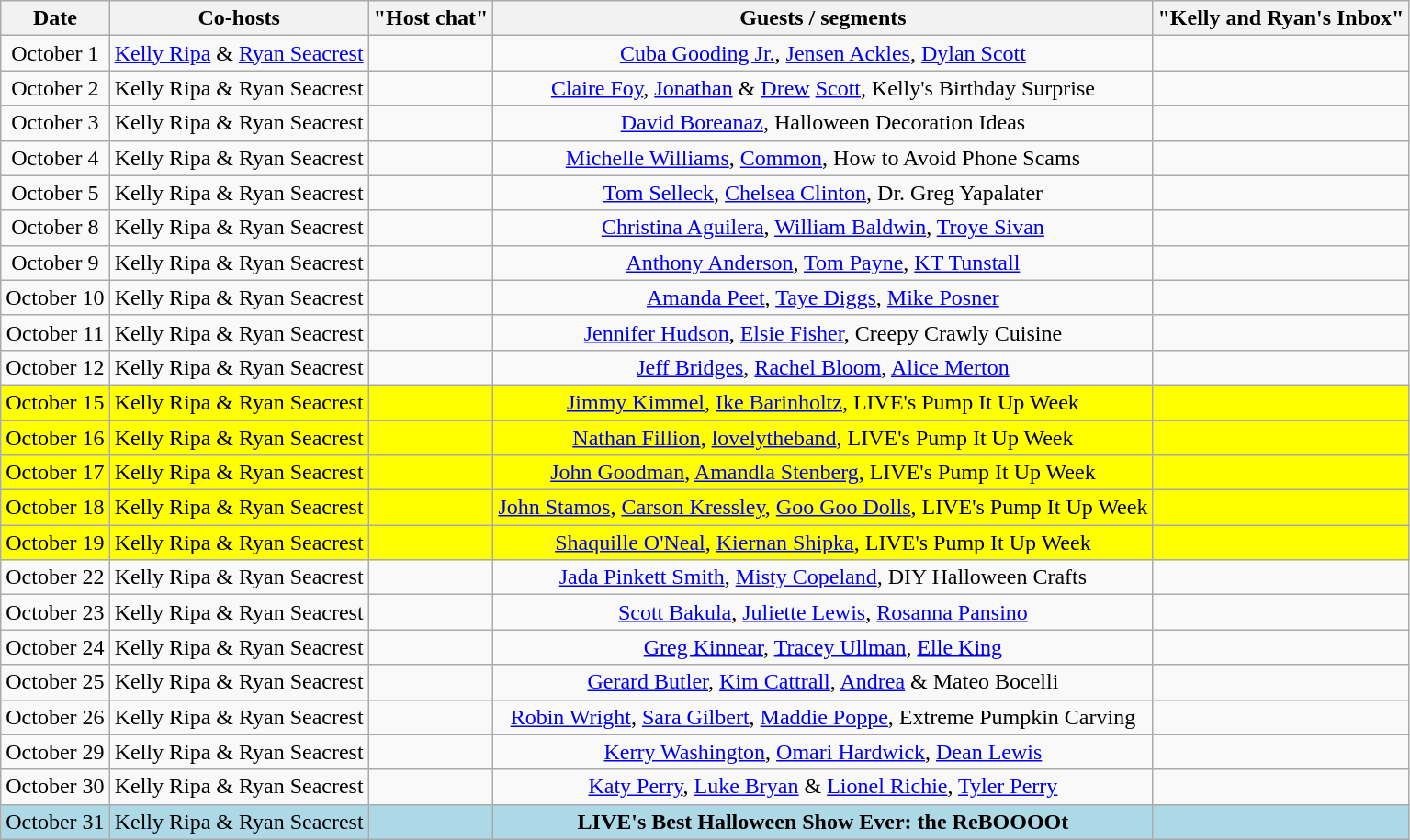<table class="wikitable sortable" style="text-align:center;">
<tr>
<th>Date</th>
<th>Co-hosts</th>
<th>"Host chat"</th>
<th>Guests / segments</th>
<th>"Kelly and Ryan's Inbox"</th>
</tr>
<tr>
<td>October 1</td>
<td><a href='#'>Kelly Ripa</a> & <a href='#'>Ryan Seacrest</a></td>
<td></td>
<td><a href='#'>Cuba Gooding Jr.</a>, <a href='#'>Jensen Ackles</a>, <a href='#'>Dylan Scott</a></td>
<td></td>
</tr>
<tr>
<td>October 2</td>
<td>Kelly Ripa & Ryan Seacrest</td>
<td></td>
<td><a href='#'>Claire Foy</a>, <a href='#'>Jonathan</a> & <a href='#'>Drew</a> <a href='#'>Scott</a>, Kelly's Birthday Surprise</td>
<td></td>
</tr>
<tr>
<td>October 3</td>
<td>Kelly Ripa & Ryan Seacrest</td>
<td></td>
<td><a href='#'>David Boreanaz</a>, Halloween Decoration Ideas</td>
<td></td>
</tr>
<tr>
<td>October 4</td>
<td>Kelly Ripa & Ryan Seacrest</td>
<td></td>
<td><a href='#'>Michelle Williams</a>, <a href='#'>Common</a>, How to Avoid Phone Scams</td>
<td></td>
</tr>
<tr>
<td>October 5</td>
<td>Kelly Ripa & Ryan Seacrest</td>
<td></td>
<td><a href='#'>Tom Selleck</a>, <a href='#'>Chelsea Clinton</a>, Dr. Greg Yapalater</td>
<td></td>
</tr>
<tr>
<td>October 8</td>
<td>Kelly Ripa & Ryan Seacrest</td>
<td></td>
<td><a href='#'>Christina Aguilera</a>, <a href='#'>William Baldwin</a>, <a href='#'>Troye Sivan</a></td>
<td></td>
</tr>
<tr>
<td>October 9</td>
<td>Kelly Ripa & Ryan Seacrest</td>
<td></td>
<td><a href='#'>Anthony Anderson</a>, <a href='#'>Tom Payne</a>, <a href='#'>KT Tunstall</a></td>
<td></td>
</tr>
<tr>
<td>October 10</td>
<td>Kelly Ripa & Ryan Seacrest</td>
<td></td>
<td><a href='#'>Amanda Peet</a>, <a href='#'>Taye Diggs</a>, <a href='#'>Mike Posner</a></td>
<td></td>
</tr>
<tr>
<td>October 11</td>
<td>Kelly Ripa & Ryan Seacrest</td>
<td></td>
<td><a href='#'>Jennifer Hudson</a>, <a href='#'>Elsie Fisher</a>, Creepy Crawly Cuisine</td>
<td></td>
</tr>
<tr>
<td>October 12</td>
<td>Kelly Ripa & Ryan Seacrest</td>
<td></td>
<td><a href='#'>Jeff Bridges</a>, <a href='#'>Rachel Bloom</a>, <a href='#'>Alice Merton</a></td>
<td></td>
</tr>
<tr style="background:yellow;">
<td>October 15</td>
<td>Kelly Ripa & Ryan Seacrest</td>
<td></td>
<td><a href='#'>Jimmy Kimmel</a>, <a href='#'>Ike Barinholtz</a>, LIVE's Pump It Up Week</td>
<td></td>
</tr>
<tr style="background:yellow;">
<td>October 16</td>
<td>Kelly Ripa & Ryan Seacrest</td>
<td></td>
<td><a href='#'>Nathan Fillion</a>, <a href='#'>lovelytheband</a>, LIVE's Pump It Up Week</td>
<td></td>
</tr>
<tr style="background:yellow;">
<td>October 17</td>
<td>Kelly Ripa & Ryan Seacrest</td>
<td></td>
<td><a href='#'>John Goodman</a>, <a href='#'>Amandla Stenberg</a>, LIVE's Pump It Up Week</td>
<td></td>
</tr>
<tr style="background:yellow;">
<td>October 18</td>
<td>Kelly Ripa & Ryan Seacrest</td>
<td></td>
<td><a href='#'>John Stamos</a>, <a href='#'>Carson Kressley</a>, <a href='#'>Goo Goo Dolls</a>, LIVE's Pump It Up Week</td>
<td></td>
</tr>
<tr style="background:yellow;">
<td>October 19</td>
<td>Kelly Ripa & Ryan Seacrest</td>
<td></td>
<td><a href='#'>Shaquille O'Neal</a>, <a href='#'>Kiernan Shipka</a>, LIVE's Pump It Up Week</td>
<td></td>
</tr>
<tr>
<td>October 22</td>
<td>Kelly Ripa & Ryan Seacrest</td>
<td></td>
<td><a href='#'>Jada Pinkett Smith</a>, <a href='#'>Misty Copeland</a>, DIY Halloween Crafts</td>
<td></td>
</tr>
<tr>
<td>October 23</td>
<td>Kelly Ripa & Ryan Seacrest</td>
<td></td>
<td><a href='#'>Scott Bakula</a>, <a href='#'>Juliette Lewis</a>, <a href='#'>Rosanna Pansino</a></td>
<td></td>
</tr>
<tr>
<td>October 24</td>
<td>Kelly Ripa & Ryan Seacrest</td>
<td></td>
<td><a href='#'>Greg Kinnear</a>, <a href='#'>Tracey Ullman</a>, <a href='#'>Elle King</a></td>
<td></td>
</tr>
<tr>
<td>October 25</td>
<td>Kelly Ripa & Ryan Seacrest</td>
<td></td>
<td><a href='#'>Gerard Butler</a>, <a href='#'>Kim Cattrall</a>, <a href='#'>Andrea</a> & Mateo Bocelli</td>
<td></td>
</tr>
<tr>
<td>October 26</td>
<td>Kelly Ripa & Ryan Seacrest</td>
<td></td>
<td><a href='#'>Robin Wright</a>, <a href='#'>Sara Gilbert</a>, <a href='#'>Maddie Poppe</a>, Extreme Pumpkin Carving</td>
<td></td>
</tr>
<tr>
<td>October 29</td>
<td>Kelly Ripa & Ryan Seacrest</td>
<td></td>
<td><a href='#'>Kerry Washington</a>, <a href='#'>Omari Hardwick</a>, <a href='#'>Dean Lewis</a></td>
<td></td>
</tr>
<tr>
<td>October 30</td>
<td>Kelly Ripa & Ryan Seacrest</td>
<td></td>
<td><a href='#'>Katy Perry</a>, <a href='#'>Luke Bryan</a> & <a href='#'>Lionel Richie</a>, <a href='#'>Tyler Perry</a></td>
<td></td>
</tr>
<tr style="background:lightblue;">
<td>October 31</td>
<td>Kelly Ripa & Ryan Seacrest</td>
<td></td>
<td><strong>LIVE's Best Halloween Show Ever: the ReBOOOOt</strong></td>
<td></td>
</tr>
</table>
